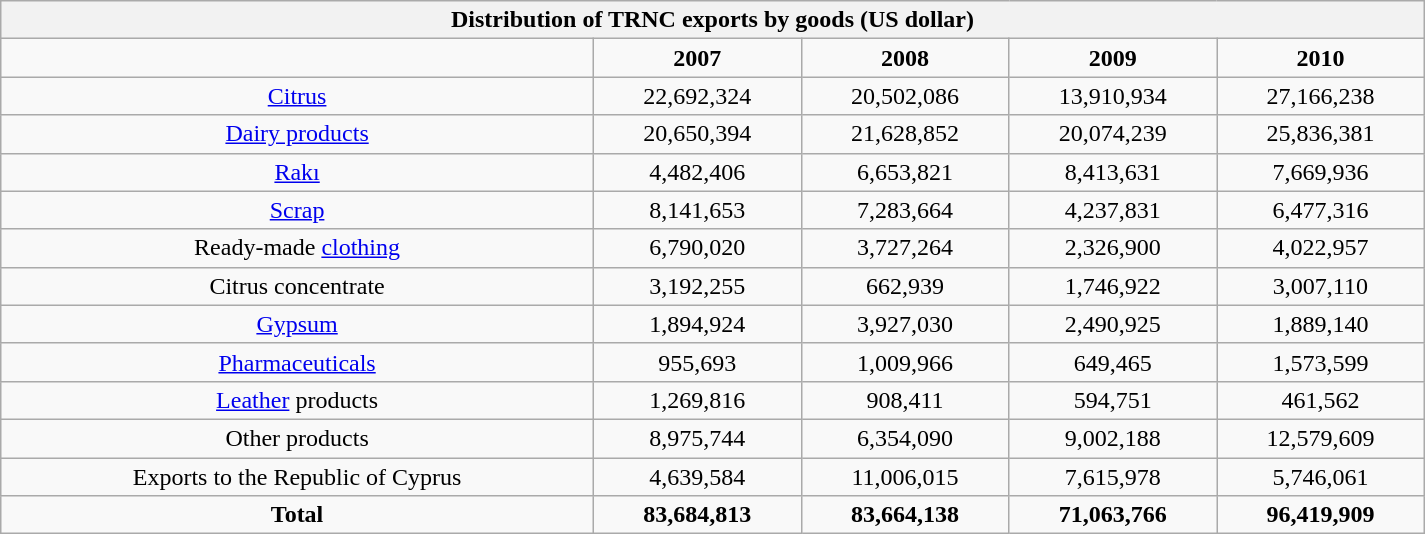<table class="wikitable" style="width:950px;">
<tr>
<th colspan=12>Distribution of TRNC exports by goods (US dollar)</th>
</tr>
<tr style="text-align:center;">
<td style="text-align:center;"></td>
<td><strong>2007</strong></td>
<td><strong>2008</strong></td>
<td><strong>2009</strong></td>
<td><strong>2010</strong></td>
</tr>
<tr style="text-align:center;">
<td><a href='#'>Citrus</a></td>
<td>22,692,324</td>
<td>20,502,086</td>
<td>13,910,934</td>
<td>27,166,238</td>
</tr>
<tr style="text-align:center;">
<td><a href='#'>Dairy products</a></td>
<td>20,650,394</td>
<td>21,628,852</td>
<td>20,074,239</td>
<td>25,836,381</td>
</tr>
<tr style="text-align:center;">
<td><a href='#'>Rakı</a></td>
<td>4,482,406</td>
<td>6,653,821</td>
<td>8,413,631</td>
<td>7,669,936</td>
</tr>
<tr style="text-align:center;">
<td><a href='#'>Scrap</a></td>
<td>8,141,653</td>
<td>7,283,664</td>
<td>4,237,831</td>
<td>6,477,316</td>
</tr>
<tr style="text-align:center;">
<td>Ready-made <a href='#'>clothing</a></td>
<td>6,790,020</td>
<td>3,727,264</td>
<td>2,326,900</td>
<td>4,022,957</td>
</tr>
<tr style="text-align:center;">
<td>Citrus concentrate</td>
<td>3,192,255</td>
<td>662,939</td>
<td>1,746,922</td>
<td>3,007,110</td>
</tr>
<tr style="text-align:center;">
<td><a href='#'>Gypsum</a></td>
<td>1,894,924</td>
<td>3,927,030</td>
<td>2,490,925</td>
<td>1,889,140</td>
</tr>
<tr style="text-align:center;">
<td><a href='#'>Pharmaceuticals</a></td>
<td>955,693</td>
<td>1,009,966</td>
<td>649,465</td>
<td>1,573,599</td>
</tr>
<tr style="text-align:center;">
<td><a href='#'>Leather</a> products</td>
<td>1,269,816</td>
<td>908,411</td>
<td>594,751</td>
<td>461,562</td>
</tr>
<tr style="text-align:center;">
<td>Other products</td>
<td>8,975,744</td>
<td>6,354,090</td>
<td>9,002,188</td>
<td>12,579,609</td>
</tr>
<tr style="text-align:center;">
<td>Exports to the Republic of Cyprus</td>
<td>4,639,584</td>
<td>11,006,015</td>
<td>7,615,978</td>
<td>5,746,061</td>
</tr>
<tr style="text-align:center;">
<td><strong>Total</strong></td>
<td><strong>83,684,813</strong></td>
<td><strong>83,664,138</strong></td>
<td><strong>71,063,766</strong></td>
<td><strong>96,419,909</strong></td>
</tr>
</table>
